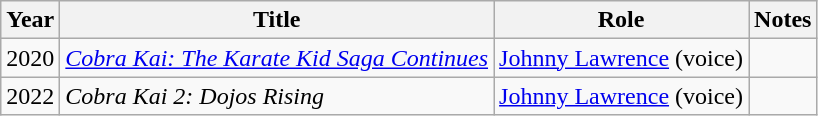<table class="wikitable sortable">
<tr>
<th>Year</th>
<th>Title</th>
<th>Role</th>
<th class="unsortable">Notes</th>
</tr>
<tr>
<td>2020</td>
<td><em><a href='#'>Cobra Kai: The Karate Kid Saga Continues</a></em></td>
<td><a href='#'>Johnny Lawrence</a> (voice)</td>
<td></td>
</tr>
<tr>
<td>2022</td>
<td><em>Cobra Kai 2: Dojos Rising</em></td>
<td><a href='#'>Johnny Lawrence</a> (voice)</td>
<td></td>
</tr>
</table>
